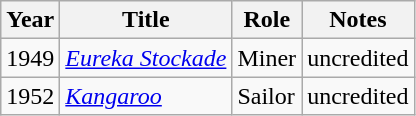<table class="wikitable">
<tr>
<th>Year</th>
<th>Title</th>
<th>Role</th>
<th>Notes</th>
</tr>
<tr>
<td>1949</td>
<td><em><a href='#'>Eureka Stockade</a></em></td>
<td>Miner</td>
<td>uncredited</td>
</tr>
<tr>
<td>1952</td>
<td><em><a href='#'>Kangaroo</a></em></td>
<td>Sailor</td>
<td>uncredited</td>
</tr>
</table>
